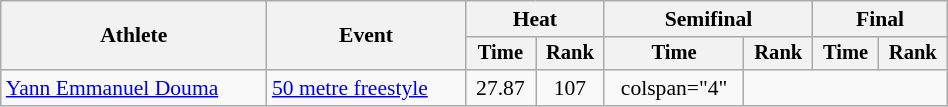<table class="wikitable" style="text-align:center; font-size:90%; width:50%;">
<tr>
<th rowspan="2">Athlete</th>
<th rowspan="2">Event</th>
<th colspan="2">Heat</th>
<th colspan="2">Semifinal</th>
<th colspan="2">Final</th>
</tr>
<tr style="font-size:95%">
<th>Time</th>
<th>Rank</th>
<th>Time</th>
<th>Rank</th>
<th>Time</th>
<th>Rank</th>
</tr>
<tr align=center>
<td align=left><a href='#'>Yann Emmanuel Douma</a></td>
<td align=left><a href='#'>50 metre freestyle</a></td>
<td>27.87</td>
<td>107</td>
<td>colspan="4" </td>
</tr>
</table>
